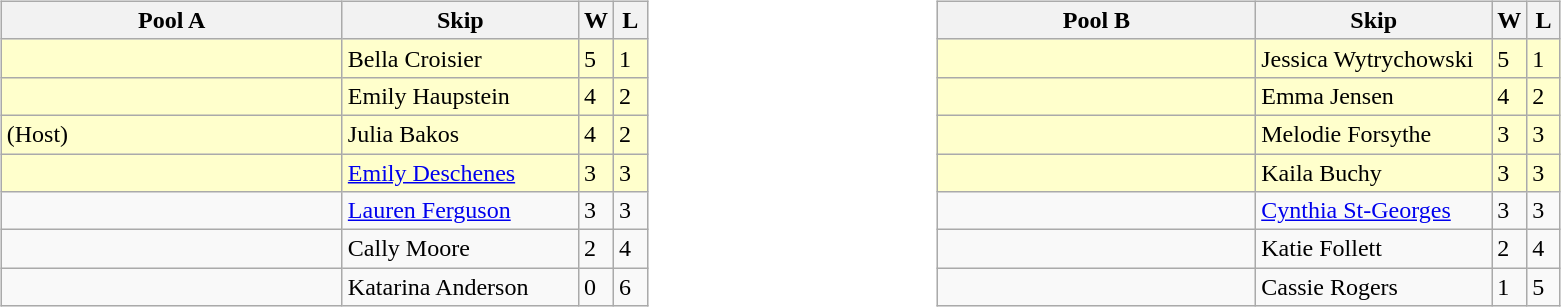<table>
<tr>
<td valign=top width=10%><br><table class="wikitable">
<tr>
<th width=220>Pool A</th>
<th width=150>Skip</th>
<th width=15>W</th>
<th width=15>L</th>
</tr>
<tr bgcolor=#ffffcc>
<td></td>
<td>Bella Croisier</td>
<td>5</td>
<td>1</td>
</tr>
<tr bgcolor=#ffffcc>
<td></td>
<td>Emily Haupstein</td>
<td>4</td>
<td>2</td>
</tr>
<tr bgcolor=#ffffcc>
<td> (Host)</td>
<td>Julia Bakos</td>
<td>4</td>
<td>2</td>
</tr>
<tr bgcolor=#ffffcc>
<td></td>
<td><a href='#'>Emily Deschenes</a></td>
<td>3</td>
<td>3</td>
</tr>
<tr>
<td></td>
<td><a href='#'>Lauren Ferguson</a></td>
<td>3</td>
<td>3</td>
</tr>
<tr>
<td></td>
<td>Cally Moore</td>
<td>2</td>
<td>4</td>
</tr>
<tr>
<td></td>
<td>Katarina Anderson</td>
<td>0</td>
<td>6</td>
</tr>
</table>
</td>
<td valign=top width=10%><br><table class="wikitable">
<tr>
<th width=205>Pool B</th>
<th width=150>Skip</th>
<th width=15>W</th>
<th width=15>L</th>
</tr>
<tr bgcolor=#ffffcc>
<td></td>
<td>Jessica Wytrychowski</td>
<td>5</td>
<td>1</td>
</tr>
<tr bgcolor=#ffffcc>
<td></td>
<td>Emma Jensen</td>
<td>4</td>
<td>2</td>
</tr>
<tr bgcolor=#ffffcc>
<td></td>
<td>Melodie Forsythe</td>
<td>3</td>
<td>3</td>
</tr>
<tr bgcolor=#ffffcc>
<td></td>
<td>Kaila Buchy</td>
<td>3</td>
<td>3</td>
</tr>
<tr>
<td></td>
<td><a href='#'>Cynthia St-Georges</a></td>
<td>3</td>
<td>3</td>
</tr>
<tr>
<td></td>
<td>Katie Follett</td>
<td>2</td>
<td>4</td>
</tr>
<tr>
<td></td>
<td>Cassie Rogers</td>
<td>1</td>
<td>5</td>
</tr>
</table>
</td>
</tr>
</table>
